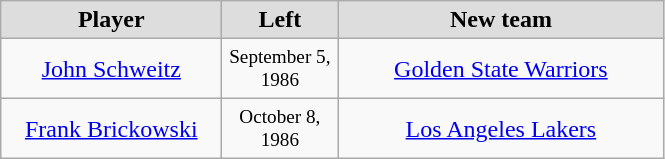<table class="wikitable" style="text-align: center">
<tr align="center"  bgcolor="#dddddd">
<td style="width:140px"><strong>Player</strong></td>
<td style="width:70px"><strong>Left</strong></td>
<td style="width:210px"><strong>New team</strong></td>
</tr>
<tr style="height:40px">
<td><a href='#'>John Schweitz</a></td>
<td style="font-size: 80%">September 5, 1986</td>
<td><a href='#'>Golden State Warriors</a></td>
</tr>
<tr style="height:40px">
<td><a href='#'>Frank Brickowski</a></td>
<td style="font-size: 80%">October 8, 1986</td>
<td><a href='#'>Los Angeles Lakers</a></td>
</tr>
</table>
